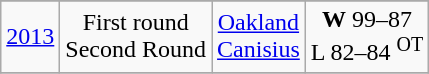<table class="wikitable" style="text-align:center">
<tr>
</tr>
<tr align="center">
<td><a href='#'>2013</a></td>
<td>First round<br>Second Round</td>
<td><a href='#'>Oakland</a><br><a href='#'>Canisius</a></td>
<td><strong>W</strong> 99–87<br>L 82–84 <sup>OT</sup></td>
</tr>
<tr }>
</tr>
</table>
